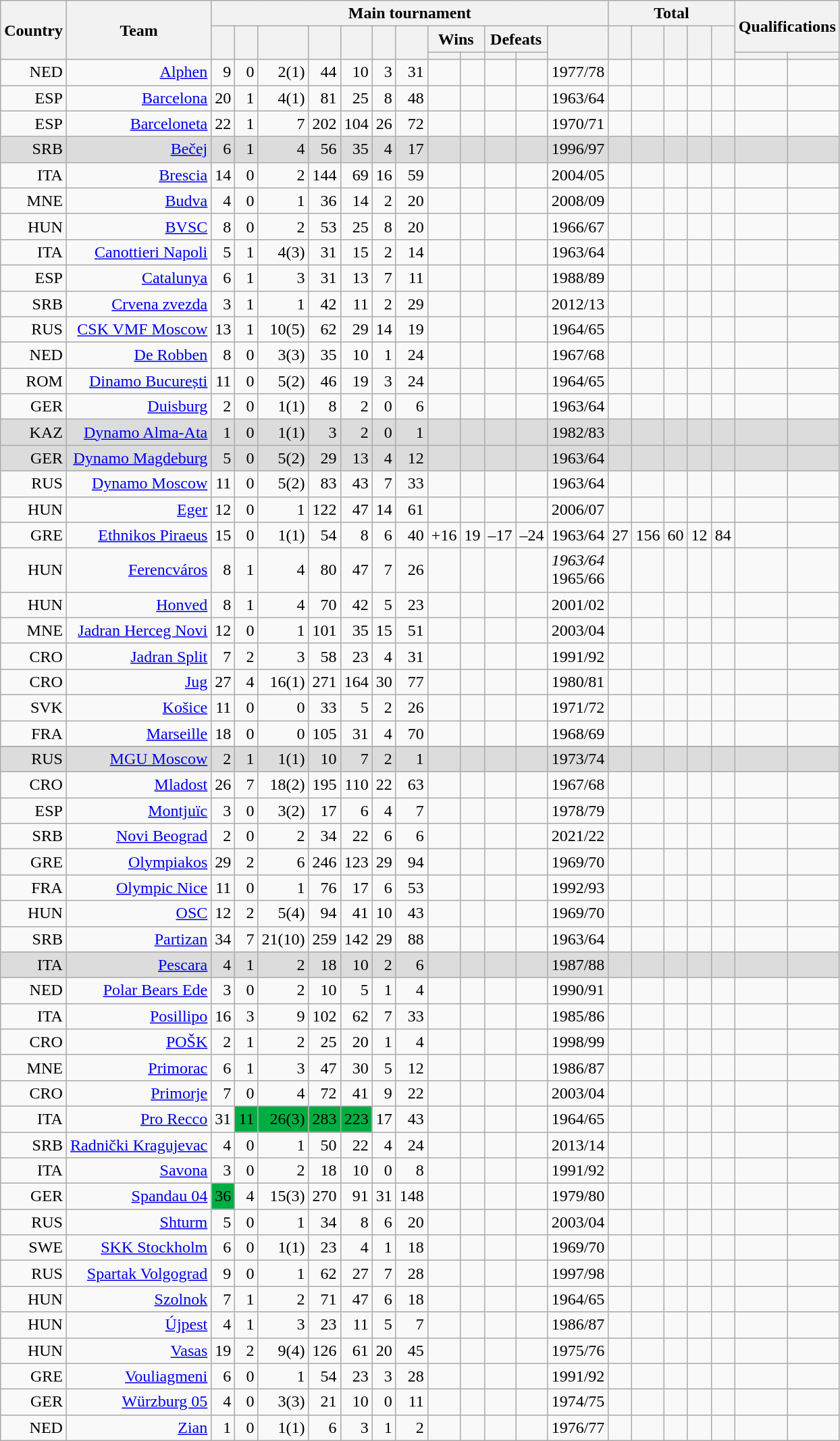<table class="wikitable sortable static-row-numbers sort-under" style="text-align:right;">
<tr>
<th rowspan=3>Country</th>
<th rowspan=3>Team</th>
<th colspan=12>Main tournament</th>
<th colspan=5>Total<br></th>
<th colspan=2 rowspan=2>Qualifications</th>
</tr>
<tr>
<th rowspan=2></th>
<th rowspan=2></th>
<th rowspan=2></th>
<th rowspan=2></th>
<th rowspan=2></th>
<th rowspan=2></th>
<th rowspan=2></th>
<th colspan=2>Wins</th>
<th colspan=2>Defeats</th>
<th rowspan=2></th>
<th rowspan=2></th>
<th rowspan=2></th>
<th rowspan=2></th>
<th rowspan=2></th>
<th rowspan=2></th>
</tr>
<tr>
<th></th>
<th></th>
<th></th>
<th></th>
<th></th>
<th></th>
</tr>
<tr>
<td> NED</td>
<td><a href='#'>Alphen</a></td>
<td>9</td>
<td>0</td>
<td>2(1)</td>
<td>44</td>
<td>10</td>
<td>3</td>
<td>31</td>
<td></td>
<td></td>
<td></td>
<td></td>
<td>1977/78</td>
<td></td>
<td></td>
<td></td>
<td></td>
<td></td>
<td></td>
<td></td>
</tr>
<tr>
<td> ESP</td>
<td><a href='#'>Barcelona</a></td>
<td>20</td>
<td>1</td>
<td>4(1)</td>
<td>81</td>
<td>25</td>
<td>8</td>
<td>48</td>
<td></td>
<td></td>
<td></td>
<td></td>
<td>1963/64</td>
<td></td>
<td></td>
<td></td>
<td></td>
<td></td>
<td></td>
<td></td>
</tr>
<tr>
<td> ESP</td>
<td><a href='#'>Barceloneta</a></td>
<td>22</td>
<td>1</td>
<td>7</td>
<td>202</td>
<td>104</td>
<td>26</td>
<td>72</td>
<td></td>
<td></td>
<td></td>
<td></td>
<td>1970/71</td>
<td></td>
<td></td>
<td></td>
<td></td>
<td></td>
<td></td>
<td></td>
</tr>
<tr style="background:#DCDCDC">
<td> SRB</td>
<td><a href='#'>Bečej</a></td>
<td>6</td>
<td>1</td>
<td>4</td>
<td>56</td>
<td>35</td>
<td>4</td>
<td>17</td>
<td></td>
<td></td>
<td></td>
<td></td>
<td>1996/97</td>
<td></td>
<td></td>
<td></td>
<td></td>
<td></td>
<td></td>
<td></td>
</tr>
<tr>
<td> ITA</td>
<td><a href='#'>Brescia</a></td>
<td>14</td>
<td>0</td>
<td>2</td>
<td>144</td>
<td>69</td>
<td>16</td>
<td>59</td>
<td></td>
<td></td>
<td></td>
<td></td>
<td>2004/05</td>
<td></td>
<td></td>
<td></td>
<td></td>
<td></td>
<td></td>
<td></td>
</tr>
<tr>
<td> MNE</td>
<td><a href='#'>Budva</a></td>
<td>4</td>
<td>0</td>
<td>1</td>
<td>36</td>
<td>14</td>
<td>2</td>
<td>20</td>
<td></td>
<td></td>
<td></td>
<td></td>
<td>2008/09</td>
<td></td>
<td></td>
<td></td>
<td></td>
<td></td>
<td></td>
<td></td>
</tr>
<tr>
<td> HUN</td>
<td><a href='#'>BVSC</a></td>
<td>8</td>
<td>0</td>
<td>2</td>
<td>53</td>
<td>25</td>
<td>8</td>
<td>20</td>
<td></td>
<td></td>
<td></td>
<td></td>
<td>1966/67</td>
<td></td>
<td></td>
<td></td>
<td></td>
<td></td>
<td></td>
<td></td>
</tr>
<tr>
<td> ITA</td>
<td><a href='#'>Canottieri Napoli</a></td>
<td>5</td>
<td>1</td>
<td>4(3)</td>
<td>31</td>
<td>15</td>
<td>2</td>
<td>14</td>
<td></td>
<td></td>
<td></td>
<td></td>
<td>1963/64</td>
<td></td>
<td></td>
<td></td>
<td></td>
<td></td>
<td></td>
<td></td>
</tr>
<tr>
<td> ESP</td>
<td><a href='#'>Catalunya</a></td>
<td>6</td>
<td>1</td>
<td>3</td>
<td>31</td>
<td>13</td>
<td>7</td>
<td>11</td>
<td></td>
<td></td>
<td></td>
<td></td>
<td>1988/89</td>
<td></td>
<td></td>
<td></td>
<td></td>
<td></td>
<td></td>
<td></td>
</tr>
<tr>
<td> SRB</td>
<td><a href='#'>Crvena zvezda</a></td>
<td>3</td>
<td>1</td>
<td>1</td>
<td>42</td>
<td>11</td>
<td>2</td>
<td>29</td>
<td></td>
<td></td>
<td></td>
<td></td>
<td>2012/13</td>
<td></td>
<td></td>
<td></td>
<td></td>
<td></td>
<td></td>
<td></td>
</tr>
<tr>
<td> RUS</td>
<td><a href='#'>CSK VMF Moscow</a></td>
<td>13</td>
<td>1</td>
<td>10(5)</td>
<td>62</td>
<td>29</td>
<td>14</td>
<td>19</td>
<td></td>
<td></td>
<td></td>
<td></td>
<td>1964/65</td>
<td></td>
<td></td>
<td></td>
<td></td>
<td></td>
<td></td>
<td></td>
</tr>
<tr>
<td> NED</td>
<td><a href='#'>De Robben</a></td>
<td>8</td>
<td>0</td>
<td>3(3)</td>
<td>35</td>
<td>10</td>
<td>1</td>
<td>24</td>
<td></td>
<td></td>
<td></td>
<td></td>
<td>1967/68</td>
<td></td>
<td></td>
<td></td>
<td></td>
<td></td>
<td></td>
<td></td>
</tr>
<tr style="white-space: nowrap;">
<td> ROM</td>
<td><a href='#'>Dinamo București</a></td>
<td>11</td>
<td>0</td>
<td>5(2)</td>
<td>46</td>
<td>19</td>
<td>3</td>
<td>24</td>
<td></td>
<td></td>
<td></td>
<td></td>
<td>1964/65</td>
<td></td>
<td></td>
<td></td>
<td></td>
<td></td>
<td></td>
<td></td>
</tr>
<tr>
<td> GER</td>
<td><a href='#'>Duisburg</a></td>
<td>2</td>
<td>0</td>
<td>1(1)</td>
<td>8</td>
<td>2</td>
<td>0</td>
<td>6</td>
<td></td>
<td></td>
<td></td>
<td></td>
<td>1963/64</td>
<td></td>
<td></td>
<td></td>
<td></td>
<td></td>
<td></td>
<td></td>
</tr>
<tr style="background:#DCDCDC">
<td> KAZ</td>
<td><a href='#'>Dynamo Alma-Ata</a></td>
<td>1</td>
<td>0</td>
<td>1(1)</td>
<td>3</td>
<td>2</td>
<td>0</td>
<td>1</td>
<td></td>
<td></td>
<td></td>
<td></td>
<td>1982/83</td>
<td></td>
<td></td>
<td></td>
<td></td>
<td></td>
<td></td>
<td></td>
</tr>
<tr style="background:#DCDCDC" style="white-space: nowrap;">
<td> GER</td>
<td><a href='#'>Dynamo Magdeburg</a></td>
<td>5</td>
<td>0</td>
<td>5(2)</td>
<td>29</td>
<td>13</td>
<td>4</td>
<td>12</td>
<td></td>
<td></td>
<td></td>
<td></td>
<td>1963/64</td>
<td></td>
<td></td>
<td></td>
<td></td>
<td></td>
<td></td>
<td></td>
</tr>
<tr>
<td> RUS</td>
<td><a href='#'>Dynamo Moscow</a></td>
<td>11</td>
<td>0</td>
<td>5(2)</td>
<td>83</td>
<td>43</td>
<td>7</td>
<td>33</td>
<td></td>
<td></td>
<td></td>
<td></td>
<td>1963/64</td>
<td></td>
<td></td>
<td></td>
<td></td>
<td></td>
<td></td>
<td></td>
</tr>
<tr>
<td> HUN</td>
<td><a href='#'>Eger</a></td>
<td>12</td>
<td>0</td>
<td>1</td>
<td>122</td>
<td>47</td>
<td>14</td>
<td>61</td>
<td></td>
<td></td>
<td></td>
<td></td>
<td>2006/07</td>
<td></td>
<td></td>
<td></td>
<td></td>
<td></td>
<td></td>
<td></td>
</tr>
<tr>
<td> GRE</td>
<td><a href='#'>Ethnikos Piraeus</a></td>
<td>15</td>
<td>0</td>
<td>1(1)</td>
<td>54</td>
<td>8</td>
<td>6</td>
<td>40</td>
<td>+16</td>
<td>19</td>
<td>–17</td>
<td>–24</td>
<td>1963/64</td>
<td>27</td>
<td>156</td>
<td>60</td>
<td>12</td>
<td>84</td>
<td></td>
<td></td>
</tr>
<tr>
<td> HUN</td>
<td><a href='#'>Ferencváros</a></td>
<td>8</td>
<td>1</td>
<td>4</td>
<td>80</td>
<td>47</td>
<td>7</td>
<td>26</td>
<td></td>
<td></td>
<td></td>
<td></td>
<td><em>1963/64</em><br>1965/66</td>
<td></td>
<td></td>
<td></td>
<td></td>
<td></td>
<td></td>
<td></td>
</tr>
<tr>
<td> HUN</td>
<td><a href='#'>Honved</a></td>
<td>8</td>
<td>1</td>
<td>4</td>
<td>70</td>
<td>42</td>
<td>5</td>
<td>23</td>
<td></td>
<td></td>
<td></td>
<td></td>
<td>2001/02</td>
<td></td>
<td></td>
<td></td>
<td></td>
<td></td>
<td></td>
<td></td>
</tr>
<tr>
<td> MNE</td>
<td><a href='#'>Jadran Herceg Novi</a></td>
<td>12</td>
<td>0</td>
<td>1</td>
<td>101</td>
<td>35</td>
<td>15</td>
<td>51</td>
<td></td>
<td></td>
<td></td>
<td></td>
<td>2003/04</td>
<td></td>
<td></td>
<td></td>
<td></td>
<td></td>
<td></td>
<td></td>
</tr>
<tr>
<td> CRO</td>
<td><a href='#'>Jadran Split</a></td>
<td>7</td>
<td>2</td>
<td>3</td>
<td>58</td>
<td>23</td>
<td>4</td>
<td>31</td>
<td></td>
<td></td>
<td></td>
<td></td>
<td>1991/92</td>
<td></td>
<td></td>
<td></td>
<td></td>
<td></td>
<td></td>
<td></td>
</tr>
<tr>
<td> CRO</td>
<td><a href='#'>Jug</a></td>
<td>27</td>
<td>4</td>
<td>16(1)</td>
<td>271</td>
<td>164</td>
<td>30</td>
<td>77</td>
<td></td>
<td></td>
<td></td>
<td></td>
<td>1980/81</td>
<td></td>
<td></td>
<td></td>
<td></td>
<td></td>
<td></td>
<td></td>
</tr>
<tr>
<td> SVK</td>
<td><a href='#'>Košice</a></td>
<td>11</td>
<td>0</td>
<td>0</td>
<td>33</td>
<td>5</td>
<td>2</td>
<td>26</td>
<td></td>
<td></td>
<td></td>
<td></td>
<td>1971/72</td>
<td></td>
<td></td>
<td></td>
<td></td>
<td></td>
<td></td>
<td></td>
</tr>
<tr>
<td> FRA</td>
<td><a href='#'>Marseille</a></td>
<td>18</td>
<td>0</td>
<td>0</td>
<td>105</td>
<td>31</td>
<td>4</td>
<td>70</td>
<td></td>
<td></td>
<td></td>
<td></td>
<td>1968/69</td>
<td></td>
<td></td>
<td></td>
<td></td>
<td></td>
<td></td>
<td></td>
</tr>
<tr>
</tr>
<tr style="background:#DCDCDC">
<td> RUS</td>
<td><a href='#'>MGU Moscow</a></td>
<td>2</td>
<td>1</td>
<td>1(1)</td>
<td>10</td>
<td>7</td>
<td>2</td>
<td>1</td>
<td></td>
<td></td>
<td></td>
<td></td>
<td>1973/74</td>
<td></td>
<td></td>
<td></td>
<td></td>
<td></td>
<td></td>
<td></td>
</tr>
<tr>
<td> CRO</td>
<td><a href='#'>Mladost</a></td>
<td>26</td>
<td>7</td>
<td>18(2)</td>
<td>195</td>
<td>110</td>
<td>22</td>
<td>63</td>
<td></td>
<td></td>
<td></td>
<td></td>
<td>1967/68</td>
<td></td>
<td></td>
<td></td>
<td></td>
<td></td>
<td></td>
<td></td>
</tr>
<tr>
<td> ESP</td>
<td><a href='#'>Montjuïc</a></td>
<td>3</td>
<td>0</td>
<td>3(2)</td>
<td>17</td>
<td>6</td>
<td>4</td>
<td>7</td>
<td></td>
<td></td>
<td></td>
<td></td>
<td>1978/79</td>
<td></td>
<td></td>
<td></td>
<td></td>
<td></td>
<td></td>
<td></td>
</tr>
<tr>
<td> SRB</td>
<td><a href='#'>Novi Beograd</a></td>
<td>2</td>
<td>0</td>
<td>2</td>
<td>34</td>
<td>22</td>
<td>6</td>
<td>6</td>
<td></td>
<td></td>
<td></td>
<td></td>
<td>2021/22</td>
<td></td>
<td></td>
<td></td>
<td></td>
<td></td>
<td></td>
<td></td>
</tr>
<tr>
<td> GRE</td>
<td><a href='#'>Olympiakos</a></td>
<td>29</td>
<td>2</td>
<td>6</td>
<td>246</td>
<td>123</td>
<td>29</td>
<td>94</td>
<td></td>
<td></td>
<td></td>
<td></td>
<td>1969/70</td>
<td></td>
<td></td>
<td></td>
<td></td>
<td></td>
<td></td>
<td></td>
</tr>
<tr>
<td> FRA</td>
<td><a href='#'>Olympic Nice</a></td>
<td>11</td>
<td>0</td>
<td>1</td>
<td>76</td>
<td>17</td>
<td>6</td>
<td>53</td>
<td></td>
<td></td>
<td></td>
<td></td>
<td>1992/93</td>
<td></td>
<td></td>
<td></td>
<td></td>
<td></td>
<td></td>
<td></td>
</tr>
<tr>
<td> HUN</td>
<td><a href='#'>OSC</a></td>
<td>12</td>
<td>2</td>
<td>5(4)</td>
<td>94</td>
<td>41</td>
<td>10</td>
<td>43</td>
<td></td>
<td></td>
<td></td>
<td></td>
<td>1969/70</td>
<td></td>
<td></td>
<td></td>
<td></td>
<td></td>
<td></td>
<td></td>
</tr>
<tr>
<td> SRB</td>
<td><a href='#'>Partizan</a></td>
<td>34</td>
<td>7</td>
<td>21(10)</td>
<td>259</td>
<td>142</td>
<td>29</td>
<td>88</td>
<td></td>
<td></td>
<td></td>
<td></td>
<td>1963/64</td>
<td></td>
<td></td>
<td></td>
<td></td>
<td></td>
<td></td>
<td></td>
</tr>
<tr style="background:#DCDCDC">
<td> ITA</td>
<td><a href='#'>Pescara</a></td>
<td>4</td>
<td>1</td>
<td>2</td>
<td>18</td>
<td>10</td>
<td>2</td>
<td>6</td>
<td></td>
<td></td>
<td></td>
<td></td>
<td>1987/88</td>
<td></td>
<td></td>
<td></td>
<td></td>
<td></td>
<td></td>
<td></td>
</tr>
<tr>
<td> NED</td>
<td><a href='#'>Polar Bears Ede</a></td>
<td>3</td>
<td>0</td>
<td>2</td>
<td>10</td>
<td>5</td>
<td>1</td>
<td>4</td>
<td></td>
<td></td>
<td></td>
<td></td>
<td>1990/91</td>
<td></td>
<td></td>
<td></td>
<td></td>
<td></td>
<td></td>
<td></td>
</tr>
<tr>
<td> ITA</td>
<td><a href='#'>Posillipo</a></td>
<td>16</td>
<td>3</td>
<td>9</td>
<td>102</td>
<td>62</td>
<td>7</td>
<td>33</td>
<td></td>
<td></td>
<td></td>
<td></td>
<td>1985/86</td>
<td></td>
<td></td>
<td></td>
<td></td>
<td></td>
<td></td>
<td></td>
</tr>
<tr>
<td> CRO</td>
<td><a href='#'>POŠK</a></td>
<td>2</td>
<td>1</td>
<td>2</td>
<td>25</td>
<td>20</td>
<td>1</td>
<td>4</td>
<td></td>
<td></td>
<td></td>
<td></td>
<td>1998/99</td>
<td></td>
<td></td>
<td></td>
<td></td>
<td></td>
<td></td>
<td></td>
</tr>
<tr>
<td> MNE</td>
<td><a href='#'>Primorac</a></td>
<td>6</td>
<td>1</td>
<td>3</td>
<td>47</td>
<td>30</td>
<td>5</td>
<td>12</td>
<td></td>
<td></td>
<td></td>
<td></td>
<td>1986/87</td>
<td></td>
<td></td>
<td></td>
<td></td>
<td></td>
<td></td>
<td></td>
</tr>
<tr>
<td> CRO</td>
<td><a href='#'>Primorje</a></td>
<td>7</td>
<td>0</td>
<td>4</td>
<td>72</td>
<td>41</td>
<td>9</td>
<td>22</td>
<td></td>
<td></td>
<td></td>
<td></td>
<td>2003/04</td>
<td></td>
<td></td>
<td></td>
<td></td>
<td></td>
<td></td>
<td></td>
</tr>
<tr>
<td> ITA</td>
<td><a href='#'>Pro Recco</a></td>
<td>31</td>
<td style="background:#00AD43">11</td>
<td style="background:#00AD43">26(3)</td>
<td style="background:#00AD43">283</td>
<td style="background:#00AD43">223</td>
<td>17</td>
<td>43</td>
<td></td>
<td></td>
<td></td>
<td></td>
<td>1964/65</td>
<td></td>
<td></td>
<td></td>
<td></td>
<td></td>
<td></td>
<td></td>
</tr>
<tr style="white-space: nowrap;">
<td> SRB</td>
<td><a href='#'>Radnički Kragujevac</a></td>
<td>4</td>
<td>0</td>
<td>1</td>
<td>50</td>
<td>22</td>
<td>4</td>
<td>24</td>
<td></td>
<td></td>
<td></td>
<td></td>
<td>2013/14</td>
<td></td>
<td></td>
<td></td>
<td></td>
<td></td>
<td></td>
<td></td>
</tr>
<tr>
<td> ITA</td>
<td><a href='#'>Savona</a></td>
<td>3</td>
<td>0</td>
<td>2</td>
<td>18</td>
<td>10</td>
<td>0</td>
<td>8</td>
<td></td>
<td></td>
<td></td>
<td></td>
<td>1991/92</td>
<td></td>
<td></td>
<td></td>
<td></td>
<td></td>
<td></td>
<td></td>
</tr>
<tr>
<td> GER</td>
<td><a href='#'>Spandau 04</a></td>
<td style="background:#00AD43">36</td>
<td>4</td>
<td>15(3)</td>
<td>270</td>
<td>91</td>
<td>31</td>
<td>148</td>
<td></td>
<td></td>
<td></td>
<td></td>
<td>1979/80</td>
<td></td>
<td></td>
<td></td>
<td></td>
<td></td>
<td></td>
<td></td>
</tr>
<tr>
<td> RUS</td>
<td><a href='#'>Shturm</a></td>
<td>5</td>
<td>0</td>
<td>1</td>
<td>34</td>
<td>8</td>
<td>6</td>
<td>20</td>
<td></td>
<td></td>
<td></td>
<td></td>
<td>2003/04</td>
<td></td>
<td></td>
<td></td>
<td></td>
<td></td>
<td></td>
<td></td>
</tr>
<tr>
<td> SWE</td>
<td><a href='#'>SKK Stockholm</a></td>
<td>6</td>
<td>0</td>
<td>1(1)</td>
<td>23</td>
<td>4</td>
<td>1</td>
<td>18</td>
<td></td>
<td></td>
<td></td>
<td></td>
<td>1969/70</td>
<td></td>
<td></td>
<td></td>
<td></td>
<td></td>
<td></td>
<td></td>
</tr>
<tr>
<td> RUS</td>
<td><a href='#'>Spartak Volgograd</a></td>
<td>9</td>
<td>0</td>
<td>1</td>
<td>62</td>
<td>27</td>
<td>7</td>
<td>28</td>
<td></td>
<td></td>
<td></td>
<td></td>
<td>1997/98</td>
<td></td>
<td></td>
<td></td>
<td></td>
<td></td>
<td></td>
<td></td>
</tr>
<tr>
<td> HUN</td>
<td><a href='#'>Szolnok</a></td>
<td>7</td>
<td>1</td>
<td>2</td>
<td>71</td>
<td>47</td>
<td>6</td>
<td>18</td>
<td></td>
<td></td>
<td></td>
<td></td>
<td>1964/65</td>
<td></td>
<td></td>
<td></td>
<td></td>
<td></td>
<td></td>
<td></td>
</tr>
<tr>
<td> HUN</td>
<td><a href='#'>Újpest</a></td>
<td>4</td>
<td>1</td>
<td>3</td>
<td>23</td>
<td>11</td>
<td>5</td>
<td>7</td>
<td></td>
<td></td>
<td></td>
<td></td>
<td>1986/87</td>
<td></td>
<td></td>
<td></td>
<td></td>
<td></td>
<td></td>
<td></td>
</tr>
<tr>
<td> HUN</td>
<td><a href='#'>Vasas</a></td>
<td>19</td>
<td>2</td>
<td>9(4)</td>
<td>126</td>
<td>61</td>
<td>20</td>
<td>45</td>
<td></td>
<td></td>
<td></td>
<td></td>
<td>1975/76</td>
<td></td>
<td></td>
<td></td>
<td></td>
<td></td>
<td></td>
<td></td>
</tr>
<tr>
<td> GRE</td>
<td><a href='#'>Vouliagmeni</a></td>
<td>6</td>
<td>0</td>
<td>1</td>
<td>54</td>
<td>23</td>
<td>3</td>
<td>28</td>
<td></td>
<td></td>
<td></td>
<td></td>
<td>1991/92</td>
<td></td>
<td></td>
<td></td>
<td></td>
<td></td>
<td></td>
<td></td>
</tr>
<tr>
<td> GER</td>
<td><a href='#'>Würzburg 05</a></td>
<td>4</td>
<td>0</td>
<td>3(3)</td>
<td>21</td>
<td>10</td>
<td>0</td>
<td>11</td>
<td></td>
<td></td>
<td></td>
<td></td>
<td>1974/75</td>
<td></td>
<td></td>
<td></td>
<td></td>
<td></td>
<td></td>
<td></td>
</tr>
<tr>
<td> NED</td>
<td><a href='#'>Zian</a></td>
<td>1</td>
<td>0</td>
<td>1(1)</td>
<td>6</td>
<td>3</td>
<td>1</td>
<td>2</td>
<td></td>
<td></td>
<td></td>
<td></td>
<td>1976/77</td>
<td></td>
<td></td>
<td></td>
<td></td>
<td></td>
<td></td>
<td></td>
</tr>
</table>
